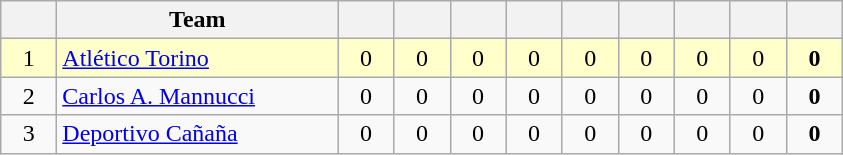<table class="wikitable" style="text-align:center;">
<tr>
<th width="30"></th>
<th width="180">Team</th>
<th width="30"></th>
<th width="30"></th>
<th width="30"></th>
<th width="30"></th>
<th width="30"></th>
<th width="30"></th>
<th width="30"></th>
<th width="30"></th>
<th width="30"></th>
</tr>
<tr bgcolor=ffffcc>
<td>1</td>
<td align=left><a href='#'>Atlético Torino</a></td>
<td>0</td>
<td>0</td>
<td>0</td>
<td>0</td>
<td>0</td>
<td>0</td>
<td>0</td>
<td>0</td>
<td><strong>0</strong></td>
</tr>
<tr bgcolor=>
<td>2</td>
<td align=left><a href='#'>Carlos A. Mannucci</a></td>
<td>0</td>
<td>0</td>
<td>0</td>
<td>0</td>
<td>0</td>
<td>0</td>
<td>0</td>
<td>0</td>
<td><strong>0</strong></td>
</tr>
<tr bgcolor=>
<td>3</td>
<td align=left><a href='#'>Deportivo Cañaña</a></td>
<td>0</td>
<td>0</td>
<td>0</td>
<td>0</td>
<td>0</td>
<td>0</td>
<td>0</td>
<td>0</td>
<td><strong>0</strong></td>
</tr>
</table>
